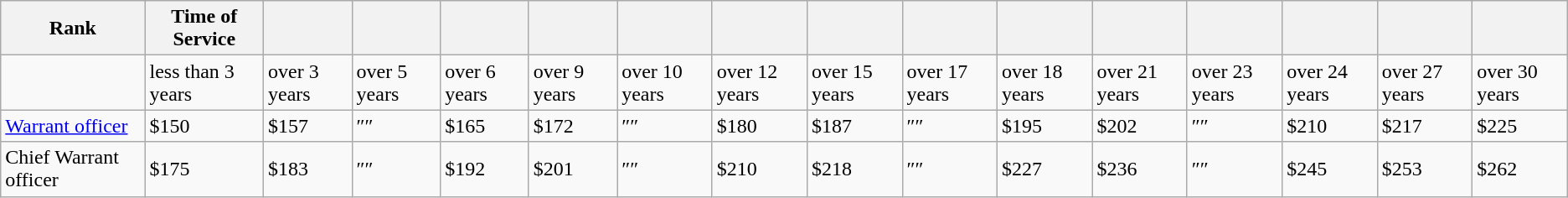<table class="wikitable mw-collapsible">
<tr>
<th>Rank</th>
<th>Time of Service</th>
<th></th>
<th></th>
<th></th>
<th></th>
<th></th>
<th></th>
<th></th>
<th></th>
<th></th>
<th></th>
<th></th>
<th></th>
<th></th>
<th></th>
</tr>
<tr>
<td></td>
<td>less than 3 years</td>
<td>over 3 years</td>
<td>over 5 years</td>
<td>over 6 years</td>
<td>over 9 years</td>
<td>over 10 years</td>
<td>over 12 years</td>
<td>over 15 years</td>
<td>over 17 years</td>
<td>over 18 years</td>
<td>over 21 years</td>
<td>over 23 years</td>
<td>over 24 years</td>
<td>over 27 years</td>
<td>over 30 years</td>
</tr>
<tr>
<td><a href='#'>Warrant officer</a></td>
<td>$150</td>
<td>$157</td>
<td>″″</td>
<td>$165</td>
<td>$172</td>
<td>″″</td>
<td>$180</td>
<td>$187</td>
<td>″″</td>
<td>$195</td>
<td>$202</td>
<td>″″</td>
<td>$210</td>
<td>$217</td>
<td>$225</td>
</tr>
<tr>
<td>Chief Warrant officer</td>
<td>$175</td>
<td>$183</td>
<td>″″</td>
<td>$192</td>
<td>$201</td>
<td>″″</td>
<td>$210</td>
<td>$218</td>
<td>″″</td>
<td>$227</td>
<td>$236</td>
<td>″″</td>
<td>$245</td>
<td>$253</td>
<td>$262</td>
</tr>
</table>
